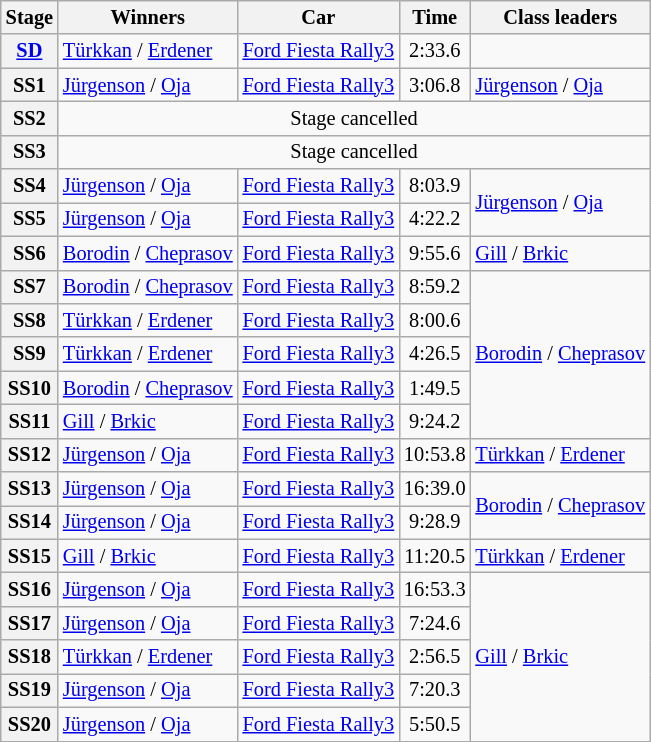<table class="wikitable" style="font-size:85%">
<tr>
<th>Stage</th>
<th>Winners</th>
<th>Car</th>
<th>Time</th>
<th>Class leaders</th>
</tr>
<tr>
<th><a href='#'>SD</a></th>
<td><a href='#'>Türkkan</a> / <a href='#'>Erdener</a></td>
<td><a href='#'>Ford Fiesta Rally3</a></td>
<td align="center">2:33.6</td>
<td></td>
</tr>
<tr>
<th>SS1</th>
<td><a href='#'>Jürgenson</a> / <a href='#'>Oja</a></td>
<td><a href='#'>Ford Fiesta Rally3</a></td>
<td align="center">3:06.8</td>
<td><a href='#'>Jürgenson</a> / <a href='#'>Oja</a></td>
</tr>
<tr>
<th>SS2</th>
<td align="center" colspan="4">Stage cancelled</td>
</tr>
<tr>
<th>SS3</th>
<td align="center" colspan="4">Stage cancelled</td>
</tr>
<tr>
<th>SS4</th>
<td><a href='#'>Jürgenson</a> / <a href='#'>Oja</a></td>
<td><a href='#'>Ford Fiesta Rally3</a></td>
<td align="center">8:03.9</td>
<td rowspan="2"><a href='#'>Jürgenson</a> / <a href='#'>Oja</a></td>
</tr>
<tr>
<th>SS5</th>
<td><a href='#'>Jürgenson</a> / <a href='#'>Oja</a></td>
<td><a href='#'>Ford Fiesta Rally3</a></td>
<td align="center">4:22.2</td>
</tr>
<tr>
<th>SS6</th>
<td><a href='#'>Borodin</a> / <a href='#'>Cheprasov</a></td>
<td><a href='#'>Ford Fiesta Rally3</a></td>
<td align="center">9:55.6</td>
<td><a href='#'>Gill</a> / <a href='#'>Brkic</a></td>
</tr>
<tr>
<th>SS7</th>
<td><a href='#'>Borodin</a> / <a href='#'>Cheprasov</a></td>
<td><a href='#'>Ford Fiesta Rally3</a></td>
<td align="center">8:59.2</td>
<td rowspan="5"><a href='#'>Borodin</a> / <a href='#'>Cheprasov</a></td>
</tr>
<tr>
<th>SS8</th>
<td><a href='#'>Türkkan</a> / <a href='#'>Erdener</a></td>
<td><a href='#'>Ford Fiesta Rally3</a></td>
<td align="center">8:00.6</td>
</tr>
<tr>
<th>SS9</th>
<td><a href='#'>Türkkan</a> / <a href='#'>Erdener</a></td>
<td><a href='#'>Ford Fiesta Rally3</a></td>
<td align="center">4:26.5</td>
</tr>
<tr>
<th>SS10</th>
<td><a href='#'>Borodin</a> / <a href='#'>Cheprasov</a></td>
<td><a href='#'>Ford Fiesta Rally3</a></td>
<td align="center">1:49.5</td>
</tr>
<tr>
<th>SS11</th>
<td><a href='#'>Gill</a> / <a href='#'>Brkic</a></td>
<td><a href='#'>Ford Fiesta Rally3</a></td>
<td align="center">9:24.2</td>
</tr>
<tr>
<th>SS12</th>
<td><a href='#'>Jürgenson</a> / <a href='#'>Oja</a></td>
<td><a href='#'>Ford Fiesta Rally3</a></td>
<td align="center">10:53.8</td>
<td><a href='#'>Türkkan</a> / <a href='#'>Erdener</a></td>
</tr>
<tr>
<th>SS13</th>
<td><a href='#'>Jürgenson</a> / <a href='#'>Oja</a></td>
<td><a href='#'>Ford Fiesta Rally3</a></td>
<td align="center">16:39.0</td>
<td rowspan="2"><a href='#'>Borodin</a> / <a href='#'>Cheprasov</a></td>
</tr>
<tr>
<th>SS14</th>
<td><a href='#'>Jürgenson</a> / <a href='#'>Oja</a></td>
<td><a href='#'>Ford Fiesta Rally3</a></td>
<td align="center">9:28.9</td>
</tr>
<tr>
<th>SS15</th>
<td><a href='#'>Gill</a> / <a href='#'>Brkic</a></td>
<td><a href='#'>Ford Fiesta Rally3</a></td>
<td align="center">11:20.5</td>
<td><a href='#'>Türkkan</a> / <a href='#'>Erdener</a></td>
</tr>
<tr>
<th>SS16</th>
<td><a href='#'>Jürgenson</a> / <a href='#'>Oja</a></td>
<td><a href='#'>Ford Fiesta Rally3</a></td>
<td align="center">16:53.3</td>
<td rowspan="5"><a href='#'>Gill</a> / <a href='#'>Brkic</a></td>
</tr>
<tr>
<th>SS17</th>
<td><a href='#'>Jürgenson</a> / <a href='#'>Oja</a></td>
<td><a href='#'>Ford Fiesta Rally3</a></td>
<td align="center">7:24.6</td>
</tr>
<tr>
<th>SS18</th>
<td><a href='#'>Türkkan</a> / <a href='#'>Erdener</a></td>
<td><a href='#'>Ford Fiesta Rally3</a></td>
<td align="center">2:56.5</td>
</tr>
<tr>
<th>SS19</th>
<td><a href='#'>Jürgenson</a> / <a href='#'>Oja</a></td>
<td><a href='#'>Ford Fiesta Rally3</a></td>
<td align="center">7:20.3</td>
</tr>
<tr>
<th>SS20</th>
<td><a href='#'>Jürgenson</a> / <a href='#'>Oja</a></td>
<td><a href='#'>Ford Fiesta Rally3</a></td>
<td align="center">5:50.5</td>
</tr>
</table>
